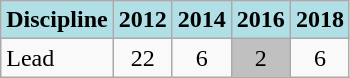<table class="wikitable" style="text-align: center">
<tr>
<th style="background: #b0e0e6">Discipline</th>
<th style="background: #b0e0e6">2012</th>
<th style="background: #b0e0e6">2014</th>
<th style="background: #b0e0e6">2016</th>
<th style="background: #b0e0e6">2018</th>
</tr>
<tr>
<td align="left">Lead</td>
<td>22</td>
<td>6</td>
<td style="background: silver">2</td>
<td>6</td>
</tr>
</table>
